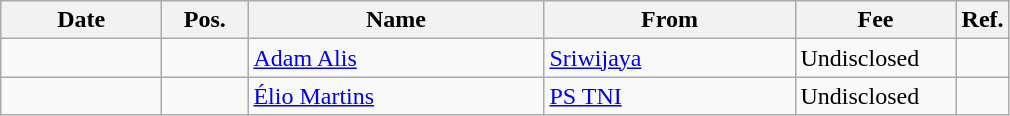<table class="wikitable">
<tr>
<th style="width:100px">Date</th>
<th style="width:50px">Pos.</th>
<th style="width:190px">Name</th>
<th style="width:160px">From</th>
<th style="width:100px">Fee</th>
<th style="width:20px">Ref.</th>
</tr>
<tr>
<td></td>
<td align=center></td>
<td> <a href='#'>Adam Alis</a></td>
<td> <a href='#'>Sriwijaya</a></td>
<td>Undisclosed</td>
<td></td>
</tr>
<tr>
<td></td>
<td align=center></td>
<td> <a href='#'>Élio Martins</a></td>
<td> <a href='#'>PS TNI</a></td>
<td>Undisclosed</td>
<td></td>
</tr>
</table>
